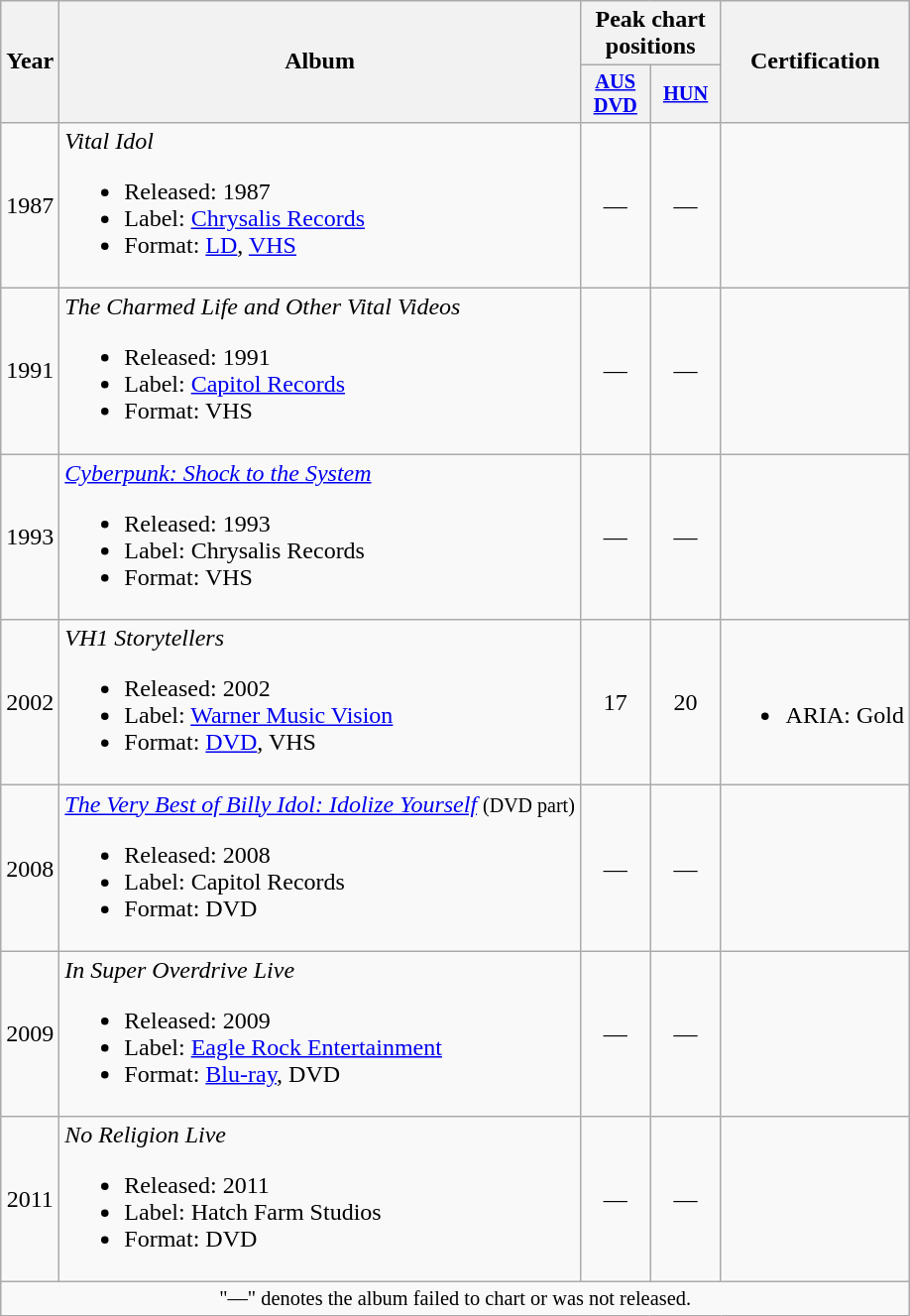<table class="wikitable" style="text-align:center;">
<tr>
<th rowspan="2">Year</th>
<th rowspan="2">Album</th>
<th colspan="2">Peak chart positions</th>
<th rowspan="2">Certification</th>
</tr>
<tr>
<th style="width:3em;font-size:85%"><a href='#'>AUS<br>DVD</a></th>
<th style="width:3em;font-size:85%"><a href='#'>HUN</a><br></th>
</tr>
<tr>
<td>1987</td>
<td align=left><em>Vital Idol</em><br><ul><li>Released: 1987</li><li>Label: <a href='#'>Chrysalis Records</a></li><li>Format: <a href='#'>LD</a>, <a href='#'>VHS</a></li></ul></td>
<td>—</td>
<td>—</td>
<td></td>
</tr>
<tr>
<td>1991</td>
<td align=left><em>The Charmed Life and Other Vital Videos</em><br><ul><li>Released: 1991</li><li>Label: <a href='#'>Capitol Records</a></li><li>Format: VHS</li></ul></td>
<td>—</td>
<td>—</td>
<td></td>
</tr>
<tr>
<td>1993</td>
<td align=left><em><a href='#'>Cyberpunk: Shock to the System</a></em><br><ul><li>Released: 1993</li><li>Label: Chrysalis Records</li><li>Format: VHS</li></ul></td>
<td>—</td>
<td>—</td>
<td></td>
</tr>
<tr>
<td>2002</td>
<td align=left><em>VH1 Storytellers</em><br><ul><li>Released: 2002</li><li>Label: <a href='#'>Warner Music Vision</a></li><li>Format: <a href='#'>DVD</a>, VHS</li></ul></td>
<td>17</td>
<td>20</td>
<td><br><ul><li>ARIA: Gold</li></ul></td>
</tr>
<tr>
<td>2008</td>
<td align=left><em><a href='#'>The Very Best of Billy Idol: Idolize Yourself</a></em> <small>(DVD part)</small><br><ul><li>Released: 2008</li><li>Label: Capitol Records</li><li>Format: DVD</li></ul></td>
<td>—</td>
<td>—</td>
<td></td>
</tr>
<tr>
<td>2009</td>
<td align=left><em>In Super Overdrive Live</em><br><ul><li>Released: 2009</li><li>Label: <a href='#'>Eagle Rock Entertainment</a></li><li>Format: <a href='#'>Blu-ray</a>, DVD</li></ul></td>
<td>—</td>
<td>—</td>
<td></td>
</tr>
<tr>
<td>2011</td>
<td align=left><em>No Religion Live</em><br><ul><li>Released: 2011</li><li>Label: Hatch Farm Studios</li><li>Format: DVD</li></ul></td>
<td>—</td>
<td>—</td>
<td></td>
</tr>
<tr>
<td colspan="20" style="font-size:85%">"—" denotes the album failed to chart or was not released.</td>
</tr>
</table>
